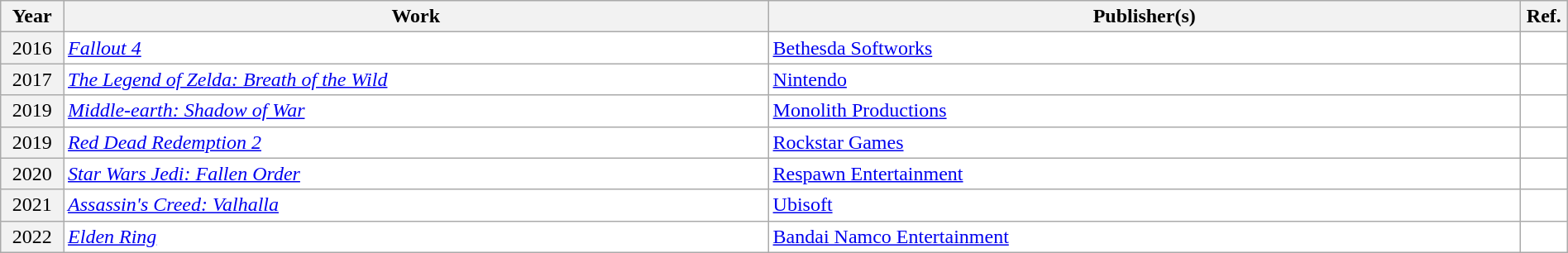<table class="sortable wikitable" width="100%" cellpadding="5" style="margin: 1em auto 1em auto">
<tr>
<th width="4%" scope="col">Year</th>
<th width="45%" scope="col">Work</th>
<th width="48%" scope="col" class="unsortable">Publisher(s)</th>
<th width="3%" scope="col" class="unsortable">Ref.</th>
</tr>
<tr style="background:#FFFFFF;">
<th scope="row" align="center" rowspan="1" style="font-weight:normal;">2016</th>
<td><em><a href='#'>Fallout 4</a></em></td>
<td><a href='#'>Bethesda Softworks</a></td>
<td align="center"></td>
</tr>
<tr style="background:#FFFFFF;">
<th scope="row" align="center" rowspan="1" style="font-weight:normal;">2017</th>
<td><em><a href='#'>The Legend of Zelda: Breath of the Wild</a></em></td>
<td><a href='#'>Nintendo</a></td>
<td align="center"></td>
</tr>
<tr style="background:#FFFFFF;">
<th scope="row" align="center" rowspan="1" style="font-weight:normal;">2019</th>
<td><em><a href='#'>Middle-earth: Shadow of War</a></em></td>
<td><a href='#'>Monolith Productions</a></td>
<td align="center"></td>
</tr>
<tr style="background:#FFFFFF;">
<th scope="row" align="center" rowspan="1" style="font-weight:normal;">2019</th>
<td><em><a href='#'>Red Dead Redemption 2</a></em></td>
<td><a href='#'>Rockstar Games</a></td>
<td align="center"></td>
</tr>
<tr style="background:#FFFFFF;">
<th scope="row" align="center" rowspan="1" style="font-weight:normal;">2020</th>
<td><em><a href='#'>Star Wars Jedi: Fallen Order</a></em></td>
<td><a href='#'>Respawn Entertainment</a></td>
<td align="center"></td>
</tr>
<tr style="background:#FFFFFF;">
<th scope="row" align="center" rowspan="1" style="font-weight:normal;">2021</th>
<td><em><a href='#'>Assassin's Creed: Valhalla</a></em></td>
<td><a href='#'>Ubisoft</a></td>
<td align="center"></td>
</tr>
<tr style="background:#FFFFFF;">
<th scope="row" align="center" rowspan="1" style="font-weight:normal;">2022</th>
<td><em><a href='#'>Elden Ring</a></em></td>
<td><a href='#'>Bandai Namco Entertainment</a></td>
<td align="center"></td>
</tr>
</table>
